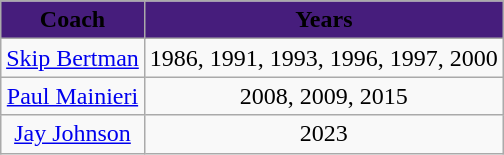<table class="wikitable" style="margin: 1em auto 1em auto">
<tr style="text-align:center;">
<th style="background:#461D7C;" align="center"><span>Coach</span></th>
<th style="background:#461D7C;" align="center"><span>Years</span></th>
</tr>
<tr style="text-align:center;">
<td><a href='#'>Skip Bertman</a></td>
<td>1986, 1991, 1993, 1996, 1997, 2000</td>
</tr>
<tr style="text-align:center;">
<td><a href='#'>Paul Mainieri</a></td>
<td>2008, 2009, 2015</td>
</tr>
<tr style="text-align:center;">
<td><a href='#'>Jay Johnson</a></td>
<td>2023</td>
</tr>
</table>
